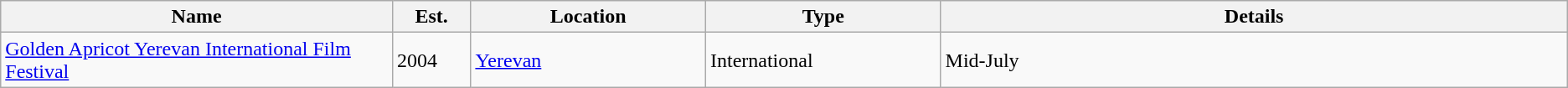<table class="wikitable">
<tr>
<th width="25%">Name</th>
<th width="5%">Est.</th>
<th width="15%">Location</th>
<th width="15%">Type</th>
<th>Details</th>
</tr>
<tr>
<td><a href='#'>Golden Apricot Yerevan International Film Festival</a></td>
<td>2004</td>
<td><a href='#'>Yerevan</a></td>
<td>International</td>
<td>Mid-July</td>
</tr>
</table>
